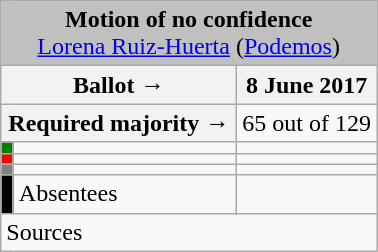<table class="wikitable" style="text-align:center;">
<tr>
<td colspan="3" align="center" bgcolor="#C0C0C0"><strong>Motion of no confidence</strong><br><a href='#'>Lorena Ruiz-Huerta</a> (<a href='#'>Podemos</a>)</td>
</tr>
<tr>
<th colspan="2" width="150px">Ballot →</th>
<th>8 June 2017</th>
</tr>
<tr>
<th colspan="2">Required majority →</th>
<td>65 out of 129 </td>
</tr>
<tr>
<th width="1px" style="background:green;"></th>
<td align="left"></td>
<td></td>
</tr>
<tr>
<th style="color:inherit;background:red;"></th>
<td align="left"></td>
<td></td>
</tr>
<tr>
<th style="color:inherit;background:gray;"></th>
<td align="left"></td>
<td></td>
</tr>
<tr>
<th style="color:inherit;background:black;"></th>
<td align="left"><span>Absentees</span></td>
<td></td>
</tr>
<tr>
<td align="left" colspan="3">Sources</td>
</tr>
</table>
